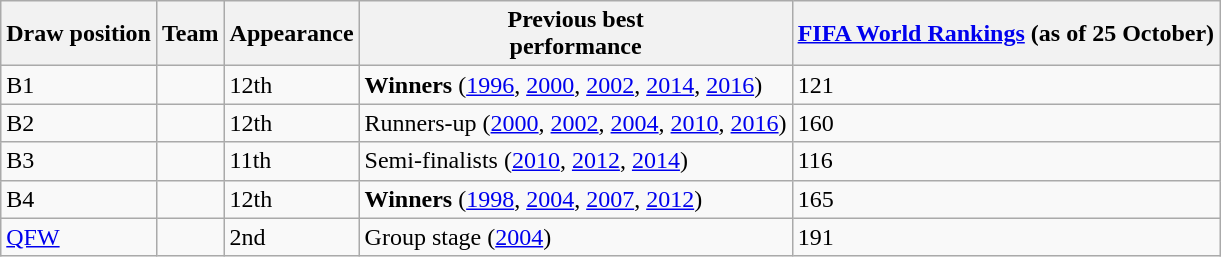<table class="wikitable" style="text-align:left;">
<tr>
<th>Draw position</th>
<th>Team</th>
<th>Appearance</th>
<th>Previous best<br>performance</th>
<th><a href='#'>FIFA World Rankings</a> (as of 25 October)</th>
</tr>
<tr>
<td>B1</td>
<td style=white-space:nowrap></td>
<td data-sort-value="37">12th</td>
<td data-sort-value="6.04"><strong>Winners</strong> (<a href='#'>1996</a>, <a href='#'>2000</a>, <a href='#'>2002</a>, <a href='#'>2014</a>, <a href='#'>2016</a>)</td>
<td>121</td>
</tr>
<tr>
<td>B2</td>
<td style=white-space:nowrap></td>
<td data-sort-value="9">12th</td>
<td data-sort-value="6.02">Runners-up (<a href='#'>2000</a>, <a href='#'>2002</a>, <a href='#'>2004</a>, <a href='#'>2010</a>, <a href='#'>2016</a>)</td>
<td>160</td>
</tr>
<tr>
<td>B3</td>
<td style=white-space:nowrap></td>
<td data-sort-value="26">11th</td>
<td data-sort-value="4.02">Semi-finalists (<a href='#'>2010</a>, <a href='#'>2012</a>, <a href='#'>2014</a>)</td>
<td>116</td>
</tr>
<tr>
<td>B4</td>
<td style=white-space:nowrap></td>
<td data-sort-value="25">12th</td>
<td data-sort-value="7.01"><strong>Winners</strong> (<a href='#'>1998</a>, <a href='#'>2004</a>, <a href='#'>2007</a>, <a href='#'>2012</a>)</td>
<td>165</td>
</tr>
<tr>
<td><a href='#'>QFW</a></td>
<td style=white-space:nowrap></td>
<td data-sort-value="25">2nd</td>
<td data-sort-value="7.01">Group stage (<a href='#'>2004</a>)</td>
<td>191</td>
</tr>
</table>
